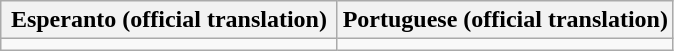<table class="wikitable">
<tr>
<th scope="col" style="width: 50%;">Esperanto (official translation)</th>
<th scope="col" style="width: 50%;">Portuguese (official translation)</th>
</tr>
<tr>
<td></td>
<td></td>
</tr>
</table>
